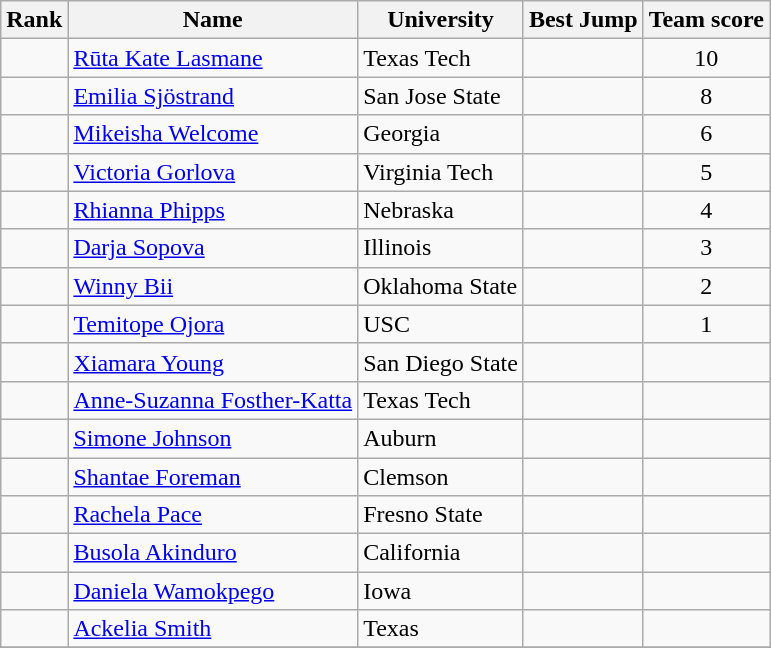<table class="wikitable sortable plainrowheaders" style="text-align:center">
<tr>
<th scope="col">Rank</th>
<th scope="col">Name</th>
<th scope="col">University</th>
<th scope="col">Best Jump</th>
<th scope="col">Team score</th>
</tr>
<tr>
<td></td>
<td align=left> <a href='#'>Rūta Kate Lasmane</a></td>
<td align=left>Texas Tech</td>
<td><strong></strong></td>
<td>10</td>
</tr>
<tr>
<td></td>
<td align=left> <a href='#'>Emilia Sjöstrand</a></td>
<td align=left>San Jose State</td>
<td><strong></strong></td>
<td>8</td>
</tr>
<tr>
<td></td>
<td align=left>	<a href='#'>Mikeisha Welcome</a></td>
<td align=left>Georgia</td>
<td><strong></strong></td>
<td>6</td>
</tr>
<tr>
<td></td>
<td align=left> <a href='#'>Victoria Gorlova</a></td>
<td align=left>Virginia Tech</td>
<td><strong></strong></td>
<td>5</td>
</tr>
<tr>
<td></td>
<td align=left> <a href='#'>Rhianna Phipps</a></td>
<td align=left>Nebraska</td>
<td><strong></strong></td>
<td>4</td>
</tr>
<tr>
<td></td>
<td align=left> <a href='#'>Darja Sopova</a></td>
<td align=left>Illinois</td>
<td><strong></strong></td>
<td>3</td>
</tr>
<tr>
<td></td>
<td align=left> <a href='#'>Winny Bii</a></td>
<td align=left>Oklahoma State</td>
<td><strong></strong></td>
<td>2</td>
</tr>
<tr>
<td></td>
<td align=left> <a href='#'>Temitope Ojora</a></td>
<td align=left>USC</td>
<td><strong></strong></td>
<td>1</td>
</tr>
<tr>
<td></td>
<td align=left> <a href='#'>Xiamara Young</a></td>
<td align=left>San Diego State</td>
<td><strong></strong></td>
<td></td>
</tr>
<tr>
<td></td>
<td align=left> <a href='#'>Anne-Suzanna Fosther-Katta</a></td>
<td align=left>Texas Tech</td>
<td><strong></strong></td>
<td></td>
</tr>
<tr>
<td></td>
<td align=left> <a href='#'>Simone Johnson</a></td>
<td align=left>Auburn</td>
<td><strong></strong></td>
<td></td>
</tr>
<tr>
<td></td>
<td align=left> <a href='#'>Shantae Foreman</a></td>
<td align=left>Clemson</td>
<td><strong></strong></td>
<td></td>
</tr>
<tr>
<td></td>
<td align=left> <a href='#'>Rachela Pace</a></td>
<td align=left>Fresno State</td>
<td><strong></strong></td>
<td></td>
</tr>
<tr>
<td></td>
<td align=left> <a href='#'>Busola Akinduro</a></td>
<td align=left>California</td>
<td><strong></strong></td>
<td></td>
</tr>
<tr>
<td></td>
<td align=left> <a href='#'>Daniela Wamokpego</a></td>
<td align=left>Iowa</td>
<td><strong></strong></td>
<td></td>
</tr>
<tr>
<td></td>
<td align=left> <a href='#'>Ackelia Smith</a></td>
<td align=left>Texas</td>
<td><strong></strong></td>
<td></td>
</tr>
<tr>
</tr>
</table>
